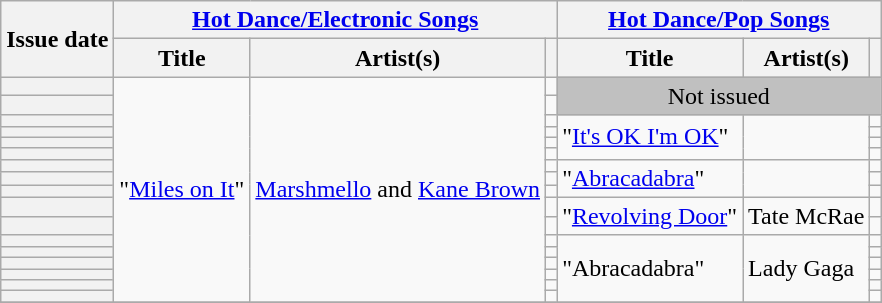<table class="wikitable sortable plainrowheaders">
<tr>
<th scope=col rowspan=2>Issue date</th>
<th scope=col colspan=3><a href='#'>Hot Dance/Electronic Songs</a></th>
<th scope=col colspan=3><a href='#'>Hot Dance/Pop Songs</a></th>
</tr>
<tr>
<th scope=col>Title</th>
<th scope=col>Artist(s)</th>
<th scope=col class=unsortable></th>
<th scope=col>Title</th>
<th scope=col>Artist(s)</th>
<th scope=col class=unsortable></th>
</tr>
<tr>
<th scope="row"></th>
<td rowspan=17>"<a href='#'>Miles on It</a>"</td>
<td rowspan=17><a href='#'>Marshmello</a> and <a href='#'>Kane Brown</a></td>
<td align=center></td>
<td rowspan=2 colspan=3 align=center style="background-color:#C0C0C0">Not issued</td>
</tr>
<tr>
<th scope="row"></th>
<td align=center></td>
</tr>
<tr>
<th scope="row"></th>
<td align=center></td>
<td rowspan=4>"<a href='#'>It's OK I'm OK</a>"</td>
<td rowspan=4></td>
<td align=center></td>
</tr>
<tr>
<th scope="row"></th>
<td align=center></td>
<td align=center></td>
</tr>
<tr>
<th scope="row"></th>
<td align=center></td>
<td align=center></td>
</tr>
<tr>
<th scope="row"></th>
<td align=center></td>
<td align=center></td>
</tr>
<tr>
<th scope="row"></th>
<td align="center"></td>
<td rowspan="3">"<a href='#'>Abracadabra</a>"</td>
<td rowspan="3"></td>
<td align="center"></td>
</tr>
<tr>
<th scope="row"></th>
<td align="center"></td>
<td align="center"></td>
</tr>
<tr>
<th scope="row"></th>
<td align="center"></td>
<td align="center"></td>
</tr>
<tr>
<th scope="row"></th>
<td align=center></td>
<td rowspan="2">"<a href='#'>Revolving Door</a>"</td>
<td rowspan="2">Tate McRae</td>
<td align="center"></td>
</tr>
<tr>
<th scope="row"></th>
<td align="center"></td>
<td align="center"></td>
</tr>
<tr>
<th scope="row"></th>
<td align="center"></td>
<td rowspan=6>"Abracadabra"</td>
<td rowspan=6>Lady Gaga</td>
<td align="center"></td>
</tr>
<tr>
<th scope="row"></th>
<td align="center"></td>
<td align="center"></td>
</tr>
<tr>
<th scope="row"></th>
<td align="center"></td>
<td align="center"></td>
</tr>
<tr>
<th scope="row"></th>
<td align="center"></td>
<td align="center"></td>
</tr>
<tr>
<th scope="row"></th>
<td align="center"></td>
<td align="center"></td>
</tr>
<tr>
<th scope="row"></th>
<td align="center"></td>
<td align="center"></td>
</tr>
<tr>
</tr>
</table>
